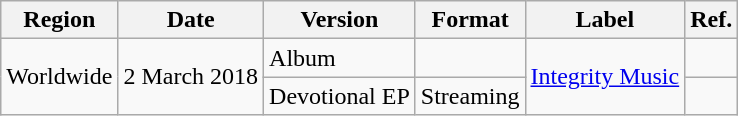<table class="wikitable plainrowheaders">
<tr>
<th scope="col">Region</th>
<th scope="col">Date</th>
<th scope="col">Version</th>
<th scope="col">Format</th>
<th scope="col">Label</th>
<th scope="col">Ref.</th>
</tr>
<tr>
<td rowspan="2">Worldwide</td>
<td rowspan="2">2 March 2018</td>
<td>Album</td>
<td></td>
<td rowspan="2"><a href='#'>Integrity Music</a></td>
<td></td>
</tr>
<tr>
<td>Devotional EP</td>
<td>Streaming</td>
<td></td>
</tr>
</table>
